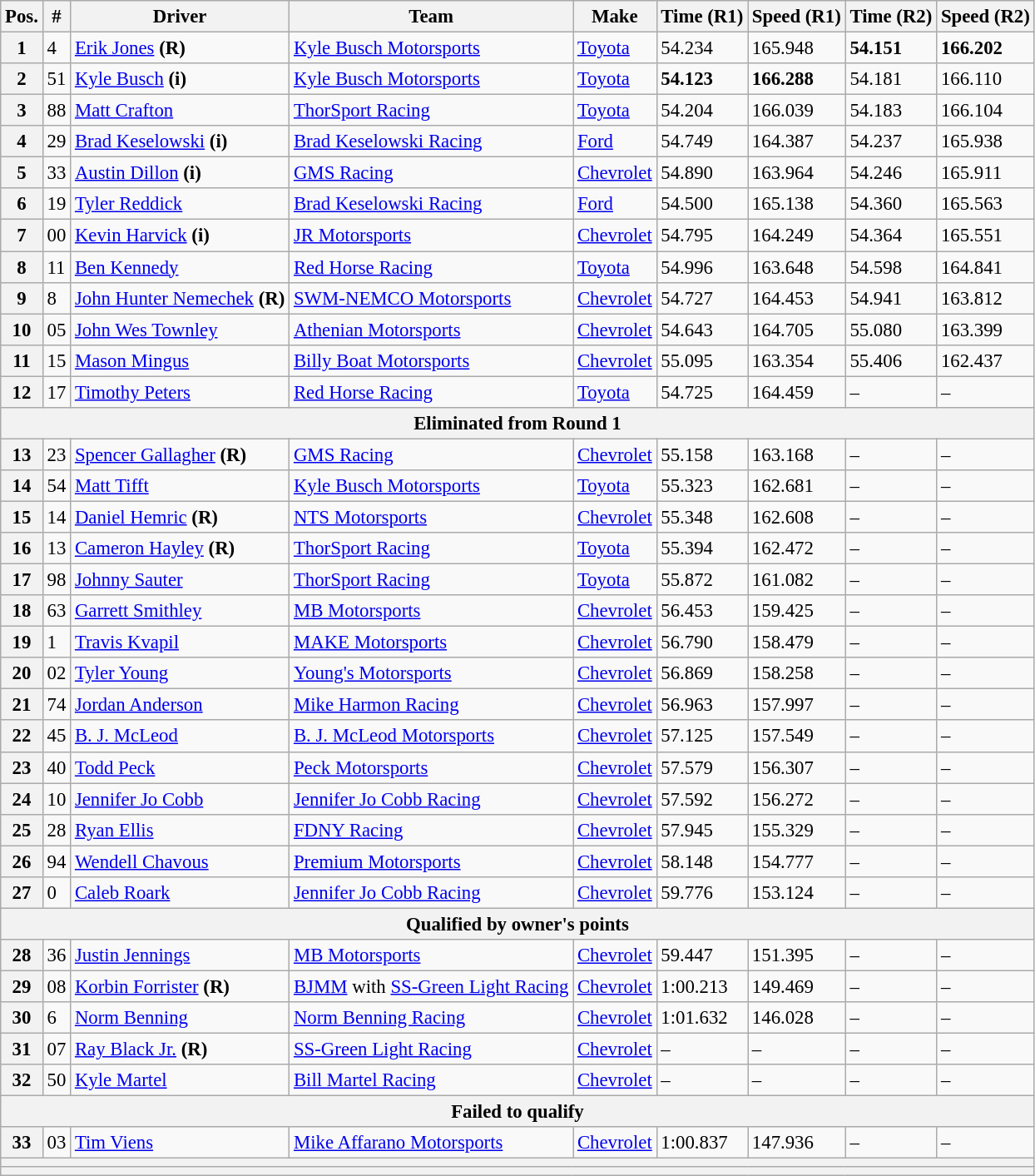<table class="wikitable" style="font-size:95%">
<tr>
<th>Pos.</th>
<th>#</th>
<th>Driver</th>
<th>Team</th>
<th>Make</th>
<th>Time (R1)</th>
<th>Speed (R1)</th>
<th>Time (R2)</th>
<th>Speed (R2)</th>
</tr>
<tr>
<th>1</th>
<td>4</td>
<td><a href='#'>Erik Jones</a> <strong>(R)</strong></td>
<td><a href='#'>Kyle Busch Motorsports</a></td>
<td><a href='#'>Toyota</a></td>
<td>54.234</td>
<td>165.948</td>
<td><strong>54.151</strong></td>
<td><strong>166.202</strong></td>
</tr>
<tr>
<th>2</th>
<td>51</td>
<td><a href='#'>Kyle Busch</a> <strong>(i)</strong></td>
<td><a href='#'>Kyle Busch Motorsports</a></td>
<td><a href='#'>Toyota</a></td>
<td><strong>54.123</strong></td>
<td><strong>166.288</strong></td>
<td>54.181</td>
<td>166.110</td>
</tr>
<tr>
<th>3</th>
<td>88</td>
<td><a href='#'>Matt Crafton</a></td>
<td><a href='#'>ThorSport Racing</a></td>
<td><a href='#'>Toyota</a></td>
<td>54.204</td>
<td>166.039</td>
<td>54.183</td>
<td>166.104</td>
</tr>
<tr>
<th>4</th>
<td>29</td>
<td><a href='#'>Brad Keselowski</a> <strong>(i)</strong></td>
<td><a href='#'>Brad Keselowski Racing</a></td>
<td><a href='#'>Ford</a></td>
<td>54.749</td>
<td>164.387</td>
<td>54.237</td>
<td>165.938</td>
</tr>
<tr>
<th>5</th>
<td>33</td>
<td><a href='#'>Austin Dillon</a> <strong>(i)</strong></td>
<td><a href='#'>GMS Racing</a></td>
<td><a href='#'>Chevrolet</a></td>
<td>54.890</td>
<td>163.964</td>
<td>54.246</td>
<td>165.911</td>
</tr>
<tr>
<th>6</th>
<td>19</td>
<td><a href='#'>Tyler Reddick</a></td>
<td><a href='#'>Brad Keselowski Racing</a></td>
<td><a href='#'>Ford</a></td>
<td>54.500</td>
<td>165.138</td>
<td>54.360</td>
<td>165.563</td>
</tr>
<tr>
<th>7</th>
<td>00</td>
<td><a href='#'>Kevin Harvick</a> <strong>(i)</strong></td>
<td><a href='#'>JR Motorsports</a></td>
<td><a href='#'>Chevrolet</a></td>
<td>54.795</td>
<td>164.249</td>
<td>54.364</td>
<td>165.551</td>
</tr>
<tr>
<th>8</th>
<td>11</td>
<td><a href='#'>Ben Kennedy</a></td>
<td><a href='#'>Red Horse Racing</a></td>
<td><a href='#'>Toyota</a></td>
<td>54.996</td>
<td>163.648</td>
<td>54.598</td>
<td>164.841</td>
</tr>
<tr>
<th>9</th>
<td>8</td>
<td><a href='#'>John Hunter Nemechek</a> <strong>(R)</strong></td>
<td><a href='#'>SWM-NEMCO Motorsports</a></td>
<td><a href='#'>Chevrolet</a></td>
<td>54.727</td>
<td>164.453</td>
<td>54.941</td>
<td>163.812</td>
</tr>
<tr>
<th>10</th>
<td>05</td>
<td><a href='#'>John Wes Townley</a></td>
<td><a href='#'>Athenian Motorsports</a></td>
<td><a href='#'>Chevrolet</a></td>
<td>54.643</td>
<td>164.705</td>
<td>55.080</td>
<td>163.399</td>
</tr>
<tr>
<th>11</th>
<td>15</td>
<td><a href='#'>Mason Mingus</a></td>
<td><a href='#'>Billy Boat Motorsports</a></td>
<td><a href='#'>Chevrolet</a></td>
<td>55.095</td>
<td>163.354</td>
<td>55.406</td>
<td>162.437</td>
</tr>
<tr>
<th>12</th>
<td>17</td>
<td><a href='#'>Timothy Peters</a></td>
<td><a href='#'>Red Horse Racing</a></td>
<td><a href='#'>Toyota</a></td>
<td>54.725</td>
<td>164.459</td>
<td>–</td>
<td>–</td>
</tr>
<tr>
<th colspan="9">Eliminated from Round 1</th>
</tr>
<tr>
<th>13</th>
<td>23</td>
<td><a href='#'>Spencer Gallagher</a> <strong>(R)</strong></td>
<td><a href='#'>GMS Racing</a></td>
<td><a href='#'>Chevrolet</a></td>
<td>55.158</td>
<td>163.168</td>
<td>–</td>
<td>–</td>
</tr>
<tr>
<th>14</th>
<td>54</td>
<td><a href='#'>Matt Tifft</a></td>
<td><a href='#'>Kyle Busch Motorsports</a></td>
<td><a href='#'>Toyota</a></td>
<td>55.323</td>
<td>162.681</td>
<td>–</td>
<td>–</td>
</tr>
<tr>
<th>15</th>
<td>14</td>
<td><a href='#'>Daniel Hemric</a> <strong>(R)</strong></td>
<td><a href='#'>NTS Motorsports</a></td>
<td><a href='#'>Chevrolet</a></td>
<td>55.348</td>
<td>162.608</td>
<td>–</td>
<td>–</td>
</tr>
<tr>
<th>16</th>
<td>13</td>
<td><a href='#'>Cameron Hayley</a> <strong>(R)</strong></td>
<td><a href='#'>ThorSport Racing</a></td>
<td><a href='#'>Toyota</a></td>
<td>55.394</td>
<td>162.472</td>
<td>–</td>
<td>–</td>
</tr>
<tr>
<th>17</th>
<td>98</td>
<td><a href='#'>Johnny Sauter</a></td>
<td><a href='#'>ThorSport Racing</a></td>
<td><a href='#'>Toyota</a></td>
<td>55.872</td>
<td>161.082</td>
<td>–</td>
<td>–</td>
</tr>
<tr>
<th>18</th>
<td>63</td>
<td><a href='#'>Garrett Smithley</a></td>
<td><a href='#'>MB Motorsports</a></td>
<td><a href='#'>Chevrolet</a></td>
<td>56.453</td>
<td>159.425</td>
<td>–</td>
<td>–</td>
</tr>
<tr>
<th>19</th>
<td>1</td>
<td><a href='#'>Travis Kvapil</a></td>
<td><a href='#'>MAKE Motorsports</a></td>
<td><a href='#'>Chevrolet</a></td>
<td>56.790</td>
<td>158.479</td>
<td>–</td>
<td>–</td>
</tr>
<tr>
<th>20</th>
<td>02</td>
<td><a href='#'>Tyler Young</a></td>
<td><a href='#'>Young's Motorsports</a></td>
<td><a href='#'>Chevrolet</a></td>
<td>56.869</td>
<td>158.258</td>
<td>–</td>
<td>–</td>
</tr>
<tr>
<th>21</th>
<td>74</td>
<td><a href='#'>Jordan Anderson</a></td>
<td><a href='#'>Mike Harmon Racing</a></td>
<td><a href='#'>Chevrolet</a></td>
<td>56.963</td>
<td>157.997</td>
<td>–</td>
<td>–</td>
</tr>
<tr>
<th>22</th>
<td>45</td>
<td><a href='#'>B. J. McLeod</a></td>
<td><a href='#'>B. J. McLeod Motorsports</a></td>
<td><a href='#'>Chevrolet</a></td>
<td>57.125</td>
<td>157.549</td>
<td>–</td>
<td>–</td>
</tr>
<tr>
<th>23</th>
<td>40</td>
<td><a href='#'>Todd Peck</a></td>
<td><a href='#'>Peck Motorsports</a></td>
<td><a href='#'>Chevrolet</a></td>
<td>57.579</td>
<td>156.307</td>
<td>–</td>
<td>–</td>
</tr>
<tr>
<th>24</th>
<td>10</td>
<td><a href='#'>Jennifer Jo Cobb</a></td>
<td><a href='#'>Jennifer Jo Cobb Racing</a></td>
<td><a href='#'>Chevrolet</a></td>
<td>57.592</td>
<td>156.272</td>
<td>–</td>
<td>–</td>
</tr>
<tr>
<th>25</th>
<td>28</td>
<td><a href='#'>Ryan Ellis</a></td>
<td><a href='#'>FDNY Racing</a></td>
<td><a href='#'>Chevrolet</a></td>
<td>57.945</td>
<td>155.329</td>
<td>–</td>
<td>–</td>
</tr>
<tr>
<th>26</th>
<td>94</td>
<td><a href='#'>Wendell Chavous</a></td>
<td><a href='#'>Premium Motorsports</a></td>
<td><a href='#'>Chevrolet</a></td>
<td>58.148</td>
<td>154.777</td>
<td>–</td>
<td>–</td>
</tr>
<tr>
<th>27</th>
<td>0</td>
<td><a href='#'>Caleb Roark</a></td>
<td><a href='#'>Jennifer Jo Cobb Racing</a></td>
<td><a href='#'>Chevrolet</a></td>
<td>59.776</td>
<td>153.124</td>
<td>–</td>
<td>–</td>
</tr>
<tr>
<th colspan="9">Qualified by owner's points</th>
</tr>
<tr>
<th>28</th>
<td>36</td>
<td><a href='#'>Justin Jennings</a></td>
<td><a href='#'>MB Motorsports</a></td>
<td><a href='#'>Chevrolet</a></td>
<td>59.447</td>
<td>151.395</td>
<td>–</td>
<td>–</td>
</tr>
<tr>
<th>29</th>
<td>08</td>
<td><a href='#'>Korbin Forrister</a> <strong>(R)</strong></td>
<td><a href='#'>BJMM</a> with <a href='#'>SS-Green Light Racing</a></td>
<td><a href='#'>Chevrolet</a></td>
<td>1:00.213</td>
<td>149.469</td>
<td>–</td>
<td>–</td>
</tr>
<tr>
<th>30</th>
<td>6</td>
<td><a href='#'>Norm Benning</a></td>
<td><a href='#'>Norm Benning Racing</a></td>
<td><a href='#'>Chevrolet</a></td>
<td>1:01.632</td>
<td>146.028</td>
<td>–</td>
<td>–</td>
</tr>
<tr>
<th>31</th>
<td>07</td>
<td><a href='#'>Ray Black Jr.</a> <strong>(R)</strong></td>
<td><a href='#'>SS-Green Light Racing</a></td>
<td><a href='#'>Chevrolet</a></td>
<td>–</td>
<td>–</td>
<td>–</td>
<td>–</td>
</tr>
<tr>
<th>32</th>
<td>50</td>
<td><a href='#'>Kyle Martel</a></td>
<td><a href='#'>Bill Martel Racing</a></td>
<td><a href='#'>Chevrolet</a></td>
<td>–</td>
<td>–</td>
<td>–</td>
<td>–</td>
</tr>
<tr>
<th colspan="9">Failed to qualify</th>
</tr>
<tr>
<th>33</th>
<td>03</td>
<td><a href='#'>Tim Viens</a></td>
<td><a href='#'>Mike Affarano Motorsports</a></td>
<td><a href='#'>Chevrolet</a></td>
<td>1:00.837</td>
<td>147.936</td>
<td>–</td>
<td>–</td>
</tr>
<tr>
<th colspan="9"></th>
</tr>
<tr>
<th colspan="9"></th>
</tr>
</table>
